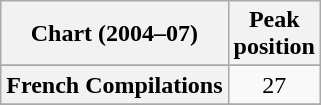<table class="wikitable sortable plainrowheaders" style="text-align:center">
<tr>
<th scope="col">Chart (2004–07)</th>
<th scope="col">Peak<br>position</th>
</tr>
<tr>
</tr>
<tr>
</tr>
<tr>
</tr>
<tr>
</tr>
<tr>
</tr>
<tr>
<th scope="row">French Compilations</th>
<td>27</td>
</tr>
<tr>
</tr>
<tr>
</tr>
<tr>
</tr>
<tr>
</tr>
<tr>
</tr>
<tr>
</tr>
<tr>
</tr>
<tr>
</tr>
<tr>
</tr>
<tr>
</tr>
</table>
